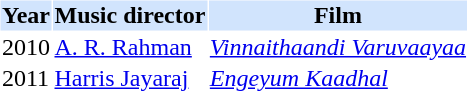<table cellspacing="1" cellpadding="1" border="0">
<tr bgcolor="#d1e4fd">
<th>Year</th>
<th>Music director</th>
<th>Film</th>
</tr>
<tr>
<td>2010</td>
<td><a href='#'>A. R. Rahman</a></td>
<td><em><a href='#'>Vinnaithaandi Varuvaayaa</a></em></td>
</tr>
<tr>
<td>2011</td>
<td><a href='#'>Harris Jayaraj</a></td>
<td><em><a href='#'>Engeyum Kaadhal</a></em></td>
</tr>
</table>
